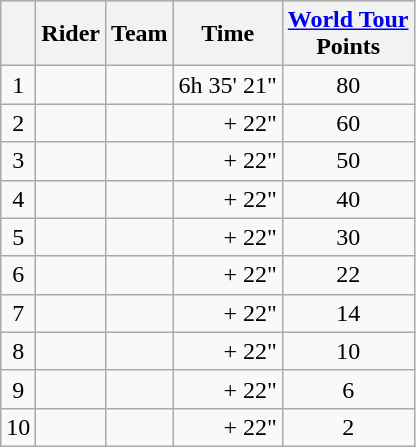<table class="wikitable">
<tr style="background:#ccccff;">
<th></th>
<th>Rider</th>
<th>Team</th>
<th>Time</th>
<th><a href='#'>World Tour</a> <br>Points</th>
</tr>
<tr>
<td align=center>1</td>
<td></td>
<td></td>
<td align=right>6h 35' 21"</td>
<td align=center>80</td>
</tr>
<tr>
<td align=center>2</td>
<td></td>
<td></td>
<td align=right>+ 22"</td>
<td align=center>60</td>
</tr>
<tr>
<td align=center>3</td>
<td></td>
<td></td>
<td align=right>+ 22"</td>
<td align=center>50</td>
</tr>
<tr>
<td align=center>4</td>
<td></td>
<td></td>
<td align=right>+ 22"</td>
<td align=center>40</td>
</tr>
<tr>
<td align=center>5</td>
<td></td>
<td></td>
<td align=right>+ 22"</td>
<td align=center>30</td>
</tr>
<tr>
<td align=center>6</td>
<td></td>
<td></td>
<td align=right>+ 22"</td>
<td align=center>22</td>
</tr>
<tr>
<td align=center>7</td>
<td></td>
<td></td>
<td align=right>+ 22"</td>
<td align=center>14</td>
</tr>
<tr>
<td align=center>8</td>
<td></td>
<td></td>
<td align=right>+ 22"</td>
<td align=center>10</td>
</tr>
<tr>
<td align=center>9</td>
<td></td>
<td></td>
<td align=right>+ 22"</td>
<td align=center>6</td>
</tr>
<tr>
<td align=center>10</td>
<td></td>
<td></td>
<td align=right>+ 22"</td>
<td align=center>2</td>
</tr>
</table>
